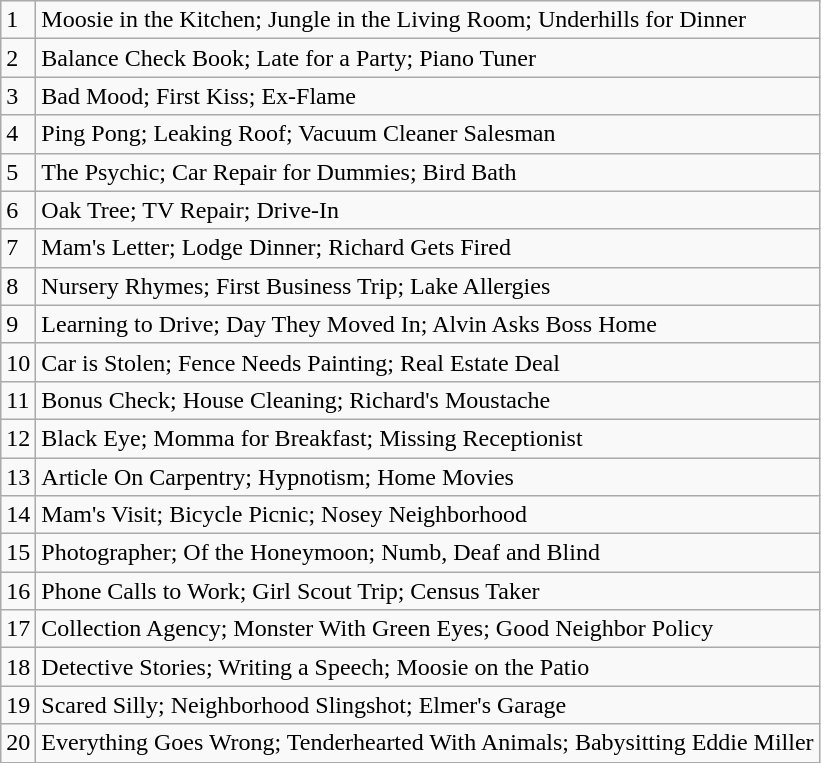<table class="wikitable">
<tr>
<td>1</td>
<td>Moosie in the Kitchen; Jungle in the Living  Room; Underhills for Dinner</td>
</tr>
<tr>
<td>2</td>
<td>Balance Check Book; Late for a Party; Piano Tuner</td>
</tr>
<tr>
<td>3</td>
<td>Bad Mood; First Kiss; Ex-Flame</td>
</tr>
<tr>
<td>4</td>
<td>Ping Pong; Leaking Roof; Vacuum Cleaner Salesman</td>
</tr>
<tr>
<td>5</td>
<td>The Psychic; Car Repair for Dummies; Bird Bath</td>
</tr>
<tr>
<td>6 </td>
<td>Oak Tree; TV Repair; Drive-In</td>
</tr>
<tr>
<td>7</td>
<td>Mam's Letter; Lodge Dinner; Richard Gets Fired</td>
</tr>
<tr>
<td>8</td>
<td>Nursery Rhymes; First Business Trip; Lake Allergies</td>
</tr>
<tr>
<td>9</td>
<td>Learning to Drive; Day They Moved In; Alvin Asks Boss Home</td>
</tr>
<tr>
<td>10</td>
<td>Car is Stolen; Fence Needs Painting; Real Estate Deal</td>
</tr>
<tr>
<td>11</td>
<td>Bonus Check; House Cleaning; Richard's Moustache</td>
</tr>
<tr>
<td>12</td>
<td>Black Eye; Momma for Breakfast; Missing Receptionist</td>
</tr>
<tr>
<td>13</td>
<td>Article On  Carpentry; Hypnotism; Home Movies</td>
</tr>
<tr>
<td>14</td>
<td>Mam's Visit; Bicycle Picnic; Nosey Neighborhood</td>
</tr>
<tr>
<td>15</td>
<td>Photographer; Of the Honeymoon; Numb, Deaf and Blind</td>
</tr>
<tr>
<td>16</td>
<td>Phone Calls to Work; Girl Scout Trip; Census Taker</td>
</tr>
<tr>
<td>17</td>
<td>Collection Agency; Monster With Green Eyes; Good Neighbor  Policy</td>
</tr>
<tr>
<td>18</td>
<td>Detective Stories; Writing a Speech; Moosie on the Patio</td>
</tr>
<tr>
<td>19 </td>
<td>Scared Silly; Neighborhood Slingshot; Elmer's Garage</td>
</tr>
<tr>
<td>20</td>
<td>Everything Goes Wrong; Tenderhearted With Animals; Babysitting  Eddie Miller</td>
</tr>
</table>
